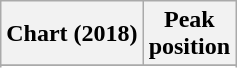<table class="wikitable sortable plainrowheaders" style="text-align:center">
<tr>
<th>Chart (2018)</th>
<th>Peak<br>position</th>
</tr>
<tr>
</tr>
<tr>
</tr>
<tr>
</tr>
<tr>
</tr>
</table>
